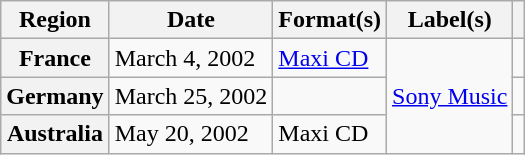<table class="wikitable plainrowheaders">
<tr>
<th scope="col">Region</th>
<th scope="col">Date</th>
<th scope="col">Format(s)</th>
<th scope="col">Label(s)</th>
<th scope="col"></th>
</tr>
<tr>
<th scope="row">France</th>
<td>March 4, 2002</td>
<td><a href='#'>Maxi CD</a></td>
<td rowspan="3"><a href='#'>Sony Music</a></td>
<td></td>
</tr>
<tr>
<th scope="row">Germany</th>
<td>March 25, 2002</td>
<td></td>
<td></td>
</tr>
<tr>
<th scope="row">Australia</th>
<td>May 20, 2002</td>
<td>Maxi CD</td>
<td></td>
</tr>
</table>
